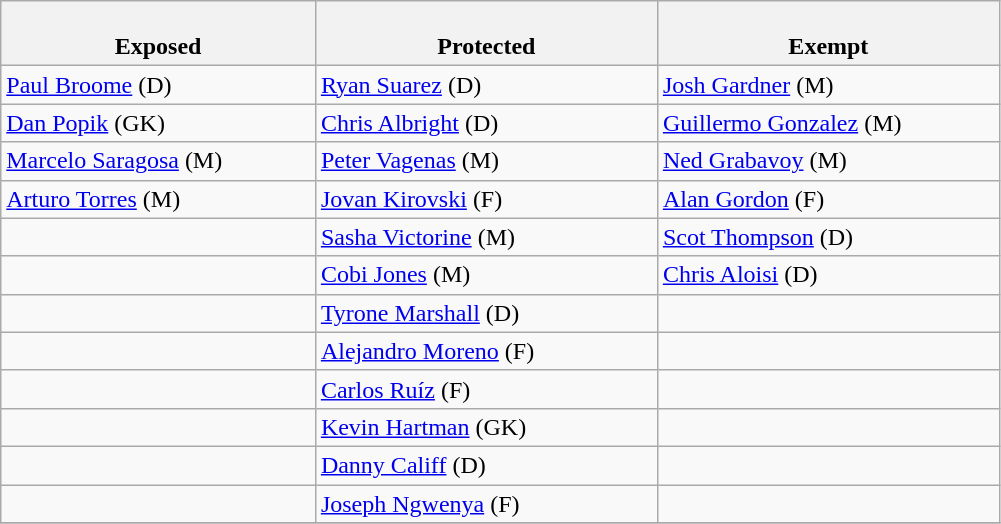<table class="wikitable">
<tr>
<th style="width:23%"><br>Exposed</th>
<th style="width:25%"><br>Protected</th>
<th style="width:25%"><br>Exempt</th>
</tr>
<tr>
<td><a href='#'>Paul Broome</a> (D)</td>
<td><a href='#'>Ryan Suarez</a> (D)</td>
<td><a href='#'>Josh Gardner</a> (M)</td>
</tr>
<tr>
<td><a href='#'>Dan Popik</a> (GK)</td>
<td><a href='#'>Chris Albright</a> (D)</td>
<td><a href='#'>Guillermo Gonzalez</a> (M)</td>
</tr>
<tr>
<td><a href='#'>Marcelo Saragosa</a> (M)</td>
<td><a href='#'>Peter Vagenas</a> (M)</td>
<td><a href='#'>Ned Grabavoy</a> (M)</td>
</tr>
<tr>
<td><a href='#'>Arturo Torres</a> (M)</td>
<td><a href='#'>Jovan Kirovski</a> (F)</td>
<td><a href='#'>Alan Gordon</a> (F)</td>
</tr>
<tr>
<td></td>
<td><a href='#'>Sasha Victorine</a> (M)</td>
<td><a href='#'>Scot Thompson</a> (D)</td>
</tr>
<tr>
<td></td>
<td><a href='#'>Cobi Jones</a> (M)</td>
<td><a href='#'>Chris Aloisi</a> (D)</td>
</tr>
<tr>
<td></td>
<td><a href='#'>Tyrone Marshall</a> (D)</td>
<td></td>
</tr>
<tr>
<td></td>
<td><a href='#'>Alejandro Moreno</a> (F)</td>
<td></td>
</tr>
<tr>
<td></td>
<td><a href='#'>Carlos Ruíz</a> (F)</td>
<td></td>
</tr>
<tr>
<td></td>
<td><a href='#'>Kevin Hartman</a> (GK)</td>
<td></td>
</tr>
<tr>
<td></td>
<td><a href='#'>Danny Califf</a> (D)</td>
<td></td>
</tr>
<tr>
<td></td>
<td><a href='#'>Joseph Ngwenya</a> (F)</td>
<td></td>
</tr>
<tr>
</tr>
</table>
